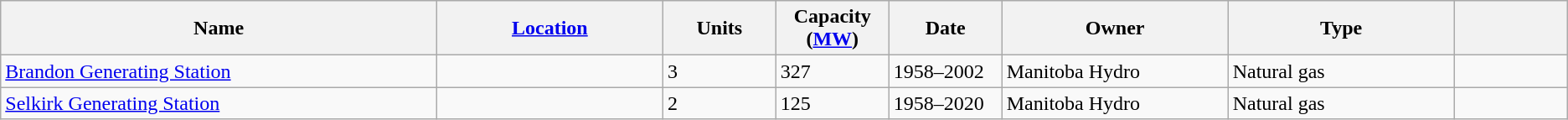<table class="wikitable sortable">
<tr>
<th width="27%">Name</th>
<th width="14%"><a href='#'>Location</a></th>
<th width="7%">Units</th>
<th width="7%">Capacity (<a href='#'>MW</a>)</th>
<th width="7%">Date</th>
<th width="14%">Owner</th>
<th width="14%">Type</th>
<th width="7%"></th>
</tr>
<tr>
<td><a href='#'>Brandon Generating Station</a></td>
<td></td>
<td>3</td>
<td>327</td>
<td>1958–2002</td>
<td>Manitoba Hydro</td>
<td>Natural gas</td>
<td></td>
</tr>
<tr>
<td><a href='#'>Selkirk Generating Station</a></td>
<td></td>
<td>2</td>
<td>125</td>
<td>1958–2020</td>
<td>Manitoba Hydro</td>
<td>Natural gas</td>
<td></td>
</tr>
</table>
